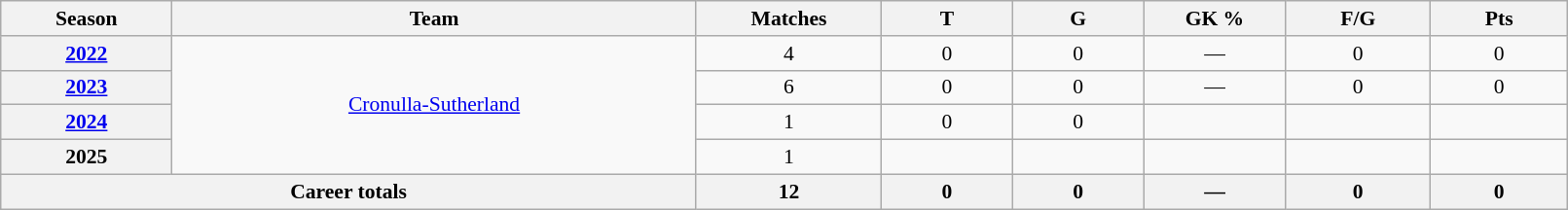<table class="wikitable sortable"  style="font-size:90%; text-align:center; width:85%;">
<tr>
<th width=2%>Season</th>
<th width=8%>Team</th>
<th width=2%>Matches</th>
<th width=2%>T</th>
<th width=2%>G</th>
<th width=2%>GK %</th>
<th width=2%>F/G</th>
<th width=2%>Pts</th>
</tr>
<tr>
<th scope="row" style="text-align:center; font-weight:normal"><a href='#'><strong>2022</strong></a></th>
<td rowspan="4" style="text-align:center;"> <a href='#'>Cronulla-Sutherland</a></td>
<td>4</td>
<td>0</td>
<td>0</td>
<td>—</td>
<td>0</td>
<td>0</td>
</tr>
<tr>
<th><a href='#'>2023</a></th>
<td>6</td>
<td>0</td>
<td>0</td>
<td>—</td>
<td>0</td>
<td>0</td>
</tr>
<tr>
<th><a href='#'>2024</a></th>
<td>1</td>
<td>0</td>
<td>0</td>
<td></td>
<td></td>
<td></td>
</tr>
<tr>
<th>2025</th>
<td>1</td>
<td></td>
<td></td>
<td></td>
<td></td>
<td></td>
</tr>
<tr class="sortbottom">
<th colspan="2">Career totals</th>
<th>12</th>
<th>0</th>
<th>0</th>
<th>—</th>
<th>0</th>
<th>0</th>
</tr>
</table>
